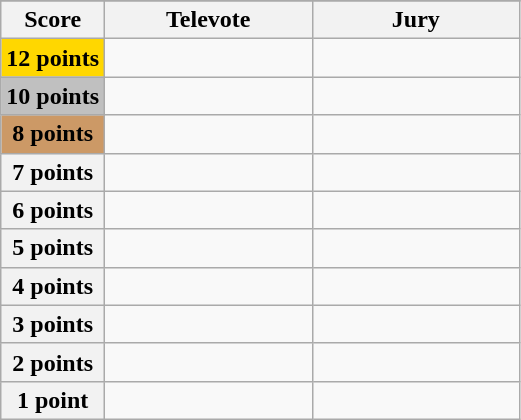<table class="wikitable">
<tr>
</tr>
<tr>
<th scope="col" width="20%">Score</th>
<th scope="col" width="40%">Televote</th>
<th scope="col" width="40%">Jury</th>
</tr>
<tr>
<th scope="row" style="background:gold">12 points</th>
<td></td>
<td></td>
</tr>
<tr>
<th scope="row" style="background:silver">10 points</th>
<td></td>
<td></td>
</tr>
<tr>
<th scope="row" style="background:#CC9966">8 points</th>
<td></td>
<td></td>
</tr>
<tr>
<th scope="row">7 points</th>
<td></td>
<td></td>
</tr>
<tr>
<th scope="row">6 points</th>
<td></td>
<td></td>
</tr>
<tr>
<th scope="row">5 points</th>
<td></td>
<td></td>
</tr>
<tr>
<th scope="row">4 points</th>
<td></td>
<td></td>
</tr>
<tr>
<th scope="row">3 points</th>
<td></td>
<td></td>
</tr>
<tr>
<th scope="row">2 points</th>
<td></td>
<td></td>
</tr>
<tr>
<th scope="row">1 point</th>
<td></td>
<td></td>
</tr>
</table>
